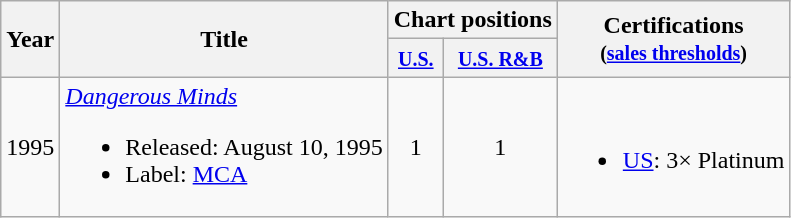<table class="wikitable">
<tr>
<th rowspan="2">Year</th>
<th rowspan="2">Title</th>
<th colspan="2">Chart positions</th>
<th rowspan="2">Certifications<br><small>(<a href='#'>sales thresholds</a>)</small></th>
</tr>
<tr>
<th><small><a href='#'>U.S.</a></small></th>
<th><small><a href='#'>U.S. R&B</a></small></th>
</tr>
<tr>
<td>1995</td>
<td><em><a href='#'>Dangerous Minds</a></em><br><ul><li>Released: August 10, 1995</li><li>Label: <a href='#'>MCA</a></li></ul></td>
<td align="center">1</td>
<td align="center">1</td>
<td><br><ul><li><a href='#'>US</a>: 3× Platinum</li></ul></td>
</tr>
</table>
